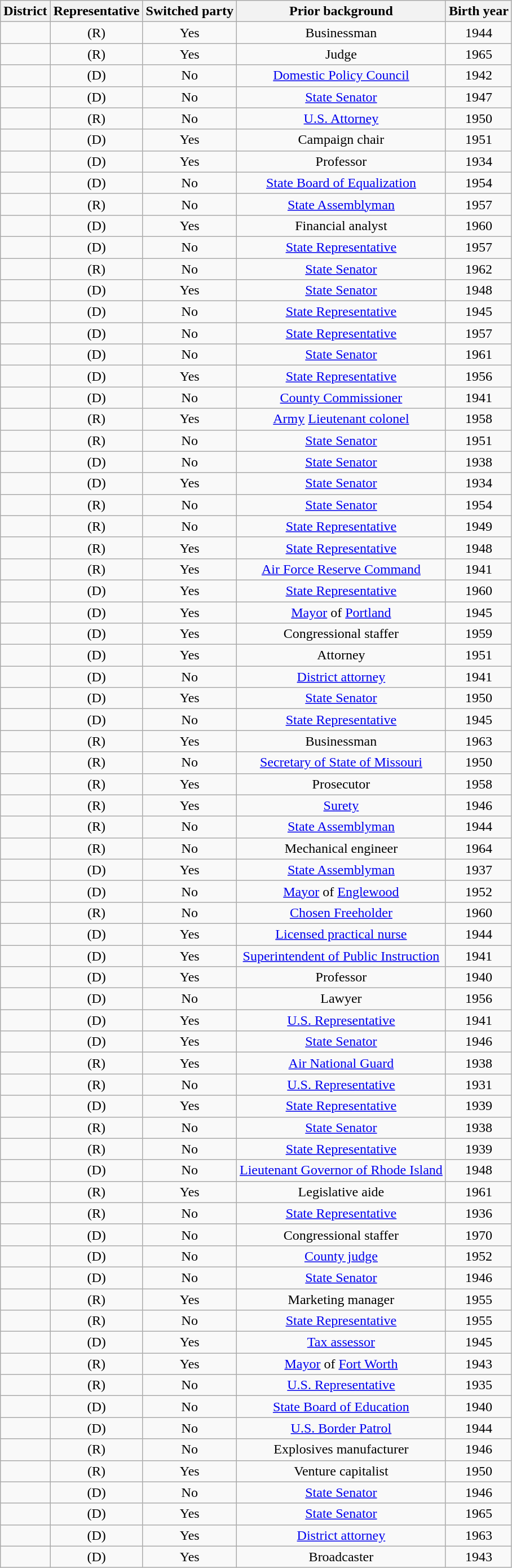<table class="sortable wikitable" style="text-align:center">
<tr>
<th>District</th>
<th>Representative</th>
<th>Switched party</th>
<th>Prior background</th>
<th>Birth year</th>
</tr>
<tr>
<td></td>
<td> (R)</td>
<td>Yes</td>
<td>Businessman</td>
<td>1944</td>
</tr>
<tr>
<td></td>
<td> (R)</td>
<td>Yes</td>
<td>Judge</td>
<td>1965</td>
</tr>
<tr>
<td></td>
<td> (D)</td>
<td>No</td>
<td><a href='#'>Domestic Policy Council</a></td>
<td>1942</td>
</tr>
<tr>
<td></td>
<td> (D)</td>
<td>No</td>
<td><a href='#'>State Senator</a></td>
<td>1947</td>
</tr>
<tr>
<td></td>
<td> (R)</td>
<td>No</td>
<td><a href='#'>U.S. Attorney</a></td>
<td>1950</td>
</tr>
<tr>
<td></td>
<td> (D)</td>
<td>Yes</td>
<td>Campaign chair</td>
<td>1951</td>
</tr>
<tr>
<td></td>
<td> (D)</td>
<td>Yes</td>
<td>Professor</td>
<td>1934</td>
</tr>
<tr>
<td></td>
<td> (D)</td>
<td>No</td>
<td><a href='#'>State Board of Equalization</a></td>
<td>1954</td>
</tr>
<tr>
<td></td>
<td> (R)</td>
<td>No</td>
<td><a href='#'>State Assemblyman</a></td>
<td>1957</td>
</tr>
<tr>
<td></td>
<td> (D)</td>
<td>Yes</td>
<td>Financial analyst</td>
<td>1960</td>
</tr>
<tr>
<td></td>
<td> (D)</td>
<td>No</td>
<td><a href='#'>State Representative</a></td>
<td>1957</td>
</tr>
<tr>
<td></td>
<td> (R)</td>
<td>No</td>
<td><a href='#'>State Senator</a></td>
<td>1962</td>
</tr>
<tr>
<td></td>
<td> (D)</td>
<td>Yes</td>
<td><a href='#'>State Senator</a></td>
<td>1948</td>
</tr>
<tr>
<td></td>
<td> (D)</td>
<td>No</td>
<td><a href='#'>State Representative</a></td>
<td>1945</td>
</tr>
<tr>
<td></td>
<td> (D)</td>
<td>No</td>
<td><a href='#'>State Representative</a></td>
<td>1957</td>
</tr>
<tr>
<td></td>
<td> (D)</td>
<td>No</td>
<td><a href='#'>State Senator</a></td>
<td>1961</td>
</tr>
<tr>
<td></td>
<td> (D)</td>
<td>Yes</td>
<td><a href='#'>State Representative</a></td>
<td>1956</td>
</tr>
<tr>
<td></td>
<td> (D)</td>
<td>No</td>
<td><a href='#'>County Commissioner</a></td>
<td>1941</td>
</tr>
<tr>
<td></td>
<td> (R)</td>
<td>Yes</td>
<td><a href='#'>Army</a> <a href='#'>Lieutenant colonel</a></td>
<td>1958</td>
</tr>
<tr>
<td></td>
<td> (R)</td>
<td>No</td>
<td><a href='#'>State Senator</a></td>
<td>1951</td>
</tr>
<tr>
<td></td>
<td> (D)</td>
<td>No</td>
<td><a href='#'>State Senator</a></td>
<td>1938</td>
</tr>
<tr>
<td></td>
<td> (D)</td>
<td>Yes</td>
<td><a href='#'>State Senator</a></td>
<td>1934</td>
</tr>
<tr>
<td></td>
<td> (R)</td>
<td>No</td>
<td><a href='#'>State Senator</a></td>
<td>1954</td>
</tr>
<tr>
<td></td>
<td> (R)</td>
<td>No</td>
<td><a href='#'>State Representative</a></td>
<td>1949</td>
</tr>
<tr>
<td></td>
<td> (R)</td>
<td>Yes</td>
<td><a href='#'>State Representative</a></td>
<td>1948</td>
</tr>
<tr>
<td></td>
<td> (R)</td>
<td>Yes</td>
<td><a href='#'>Air Force Reserve Command</a></td>
<td>1941</td>
</tr>
<tr>
<td></td>
<td> (D)</td>
<td>Yes</td>
<td><a href='#'>State Representative</a></td>
<td>1960</td>
</tr>
<tr>
<td></td>
<td> (D)</td>
<td>Yes</td>
<td><a href='#'>Mayor</a> of <a href='#'>Portland</a></td>
<td>1945</td>
</tr>
<tr>
<td></td>
<td> (D)</td>
<td>Yes</td>
<td>Congressional staffer</td>
<td>1959</td>
</tr>
<tr>
<td></td>
<td> (D)</td>
<td>Yes</td>
<td>Attorney</td>
<td>1951</td>
</tr>
<tr>
<td></td>
<td> (D)</td>
<td>No</td>
<td><a href='#'>District attorney</a></td>
<td>1941</td>
</tr>
<tr>
<td></td>
<td> (D)</td>
<td>Yes</td>
<td><a href='#'>State Senator</a></td>
<td>1950</td>
</tr>
<tr>
<td></td>
<td> (D)</td>
<td>No</td>
<td><a href='#'>State Representative</a></td>
<td>1945</td>
</tr>
<tr>
<td></td>
<td> (R)</td>
<td>Yes</td>
<td>Businessman</td>
<td>1963</td>
</tr>
<tr>
<td></td>
<td> (R)</td>
<td>No</td>
<td><a href='#'>Secretary of State of Missouri</a></td>
<td>1950</td>
</tr>
<tr>
<td></td>
<td> (R)</td>
<td>Yes</td>
<td>Prosecutor</td>
<td>1958</td>
</tr>
<tr>
<td></td>
<td> (R)</td>
<td>Yes</td>
<td><a href='#'>Surety</a></td>
<td>1946</td>
</tr>
<tr>
<td></td>
<td> (R)</td>
<td>No</td>
<td><a href='#'>State Assemblyman</a></td>
<td>1944</td>
</tr>
<tr>
<td></td>
<td> (R)</td>
<td>No</td>
<td>Mechanical engineer</td>
<td>1964</td>
</tr>
<tr>
<td></td>
<td> (D)</td>
<td>Yes</td>
<td><a href='#'>State Assemblyman</a></td>
<td>1937</td>
</tr>
<tr>
<td></td>
<td> (D)</td>
<td>No</td>
<td><a href='#'>Mayor</a> of <a href='#'>Englewood</a></td>
<td>1952</td>
</tr>
<tr>
<td></td>
<td> (R)</td>
<td>No</td>
<td><a href='#'>Chosen Freeholder</a></td>
<td>1960</td>
</tr>
<tr>
<td></td>
<td> (D)</td>
<td>Yes</td>
<td><a href='#'>Licensed practical nurse</a></td>
<td>1944</td>
</tr>
<tr>
<td></td>
<td> (D)</td>
<td>Yes</td>
<td><a href='#'>Superintendent of Public Instruction</a></td>
<td>1941</td>
</tr>
<tr>
<td></td>
<td> (D)</td>
<td>Yes</td>
<td>Professor</td>
<td>1940</td>
</tr>
<tr>
<td></td>
<td> (D)</td>
<td>No</td>
<td>Lawyer</td>
<td>1956</td>
</tr>
<tr>
<td></td>
<td> (D)</td>
<td>Yes</td>
<td><a href='#'>U.S. Representative</a></td>
<td>1941</td>
</tr>
<tr>
<td></td>
<td> (D)</td>
<td>Yes</td>
<td><a href='#'>State Senator</a></td>
<td>1946</td>
</tr>
<tr>
<td></td>
<td> (R)</td>
<td>Yes</td>
<td><a href='#'>Air National Guard</a></td>
<td>1938</td>
</tr>
<tr>
<td></td>
<td> (R)</td>
<td>No</td>
<td><a href='#'>U.S. Representative</a></td>
<td>1931</td>
</tr>
<tr>
<td></td>
<td> (D)</td>
<td>Yes</td>
<td><a href='#'>State Representative</a></td>
<td>1939</td>
</tr>
<tr>
<td></td>
<td> (R)</td>
<td>No</td>
<td><a href='#'>State Senator</a></td>
<td>1938</td>
</tr>
<tr>
<td></td>
<td> (R)</td>
<td>No</td>
<td><a href='#'>State Representative</a></td>
<td>1939</td>
</tr>
<tr>
<td></td>
<td> (D)</td>
<td>No</td>
<td><a href='#'>Lieutenant Governor of Rhode Island</a></td>
<td>1948</td>
</tr>
<tr>
<td></td>
<td> (R)</td>
<td>Yes</td>
<td>Legislative aide</td>
<td>1961</td>
</tr>
<tr>
<td></td>
<td> (R)</td>
<td>No</td>
<td><a href='#'>State Representative</a></td>
<td>1936</td>
</tr>
<tr>
<td></td>
<td> (D)</td>
<td>No</td>
<td>Congressional staffer</td>
<td>1970</td>
</tr>
<tr>
<td></td>
<td> (D)</td>
<td>No</td>
<td><a href='#'>County judge</a></td>
<td>1952</td>
</tr>
<tr>
<td></td>
<td> (D)</td>
<td>No</td>
<td><a href='#'>State Senator</a></td>
<td>1946</td>
</tr>
<tr>
<td></td>
<td> (R)</td>
<td>Yes</td>
<td>Marketing manager</td>
<td>1955</td>
</tr>
<tr>
<td></td>
<td> (R)</td>
<td>No</td>
<td><a href='#'>State Representative</a></td>
<td>1955</td>
</tr>
<tr>
<td></td>
<td> (D)</td>
<td>Yes</td>
<td><a href='#'>Tax assessor</a></td>
<td>1945</td>
</tr>
<tr>
<td></td>
<td> (R)</td>
<td>Yes</td>
<td><a href='#'>Mayor</a> of <a href='#'>Fort Worth</a></td>
<td>1943</td>
</tr>
<tr>
<td></td>
<td> (R)</td>
<td>No</td>
<td><a href='#'>U.S. Representative</a></td>
<td>1935</td>
</tr>
<tr>
<td></td>
<td> (D)</td>
<td>No</td>
<td><a href='#'>State Board of Education</a></td>
<td>1940</td>
</tr>
<tr>
<td></td>
<td> (D)</td>
<td>No</td>
<td><a href='#'>U.S. Border Patrol</a></td>
<td>1944</td>
</tr>
<tr>
<td></td>
<td> (R)</td>
<td>No</td>
<td>Explosives manufacturer</td>
<td>1946</td>
</tr>
<tr>
<td></td>
<td> (R)</td>
<td>Yes</td>
<td>Venture capitalist</td>
<td>1950</td>
</tr>
<tr>
<td></td>
<td> (D)</td>
<td>No</td>
<td><a href='#'>State Senator</a></td>
<td>1946</td>
</tr>
<tr>
<td></td>
<td> (D)</td>
<td>Yes</td>
<td><a href='#'>State Senator</a></td>
<td>1965</td>
</tr>
<tr>
<td></td>
<td> (D)</td>
<td>Yes</td>
<td><a href='#'>District attorney</a></td>
<td>1963</td>
</tr>
<tr>
<td></td>
<td> (D)</td>
<td>Yes</td>
<td>Broadcaster</td>
<td>1943</td>
</tr>
</table>
